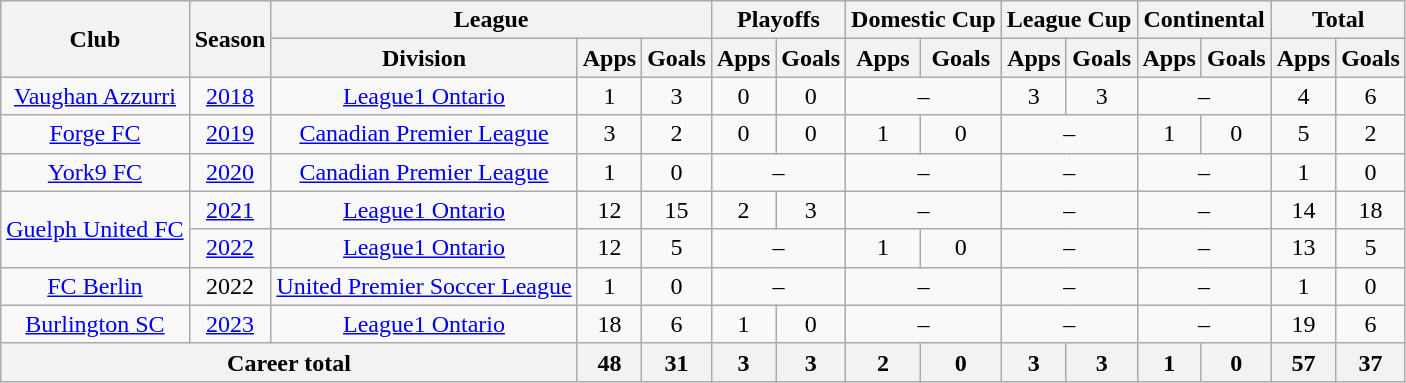<table class="wikitable" style="text-align: center">
<tr>
<th rowspan="2">Club</th>
<th rowspan="2">Season</th>
<th colspan="3">League</th>
<th colspan="2">Playoffs</th>
<th colspan="2">Domestic Cup</th>
<th colspan="2">League Cup</th>
<th colspan="2">Continental</th>
<th colspan="2">Total</th>
</tr>
<tr>
<th>Division</th>
<th>Apps</th>
<th>Goals</th>
<th>Apps</th>
<th>Goals</th>
<th>Apps</th>
<th>Goals</th>
<th>Apps</th>
<th>Goals</th>
<th>Apps</th>
<th>Goals</th>
<th>Apps</th>
<th>Goals</th>
</tr>
<tr>
<td><a href='#'>Vaughan Azzurri</a></td>
<td><a href='#'>2018</a></td>
<td><a href='#'>League1 Ontario</a></td>
<td>1</td>
<td>3</td>
<td>0</td>
<td>0</td>
<td colspan="2">–</td>
<td>3</td>
<td>3</td>
<td colspan="2">–</td>
<td>4</td>
<td>6</td>
</tr>
<tr>
<td><a href='#'>Forge FC</a></td>
<td><a href='#'>2019</a></td>
<td><a href='#'>Canadian Premier League</a></td>
<td>3</td>
<td>2</td>
<td>0</td>
<td>0</td>
<td>1</td>
<td>0</td>
<td colspan="2">–</td>
<td>1</td>
<td>0</td>
<td>5</td>
<td>2</td>
</tr>
<tr>
<td><a href='#'>York9 FC</a></td>
<td><a href='#'>2020</a></td>
<td><a href='#'>Canadian Premier League</a></td>
<td>1</td>
<td>0</td>
<td colspan="2">–</td>
<td colspan="2">–</td>
<td colspan="2">–</td>
<td colspan="2">–</td>
<td>1</td>
<td>0</td>
</tr>
<tr>
<td rowspan=2><a href='#'>Guelph United FC</a></td>
<td><a href='#'>2021</a></td>
<td><a href='#'>League1 Ontario</a></td>
<td>12</td>
<td>15</td>
<td>2</td>
<td>3</td>
<td colspan="2">–</td>
<td colspan="2">–</td>
<td colspan="2">–</td>
<td>14</td>
<td>18</td>
</tr>
<tr>
<td><a href='#'>2022</a></td>
<td><a href='#'>League1 Ontario</a></td>
<td>12</td>
<td>5</td>
<td colspan="2">–</td>
<td>1</td>
<td>0</td>
<td colspan="2">–</td>
<td colspan="2">–</td>
<td>13</td>
<td>5</td>
</tr>
<tr>
<td><a href='#'>FC Berlin</a></td>
<td>2022</td>
<td><a href='#'>United Premier Soccer League</a></td>
<td>1</td>
<td>0</td>
<td colspan="2">–</td>
<td colspan="2">–</td>
<td colspan="2">–</td>
<td colspan="2">–</td>
<td>1</td>
<td>0</td>
</tr>
<tr>
<td><a href='#'>Burlington SC</a></td>
<td><a href='#'>2023</a></td>
<td><a href='#'>League1 Ontario</a></td>
<td>18</td>
<td>6</td>
<td>1</td>
<td>0</td>
<td colspan="2">–</td>
<td colspan="2">–</td>
<td colspan="2">–</td>
<td>19</td>
<td>6</td>
</tr>
<tr>
<th colspan="3"><strong>Career total</strong></th>
<th>48</th>
<th>31</th>
<th>3</th>
<th>3</th>
<th>2</th>
<th>0</th>
<th>3</th>
<th>3</th>
<th>1</th>
<th>0</th>
<th>57</th>
<th>37</th>
</tr>
</table>
